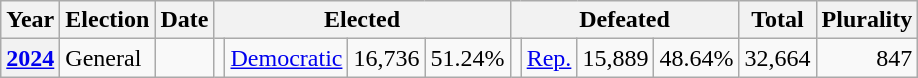<table class="wikitable">
<tr>
<th>Year</th>
<th>Election</th>
<th>Date</th>
<th colspan="4">Elected</th>
<th colspan="4">Defeated</th>
<th>Total</th>
<th>Plurality</th>
</tr>
<tr>
<th><a href='#'>2024</a></th>
<td valign="top">General</td>
<td valign="top"></td>
<td valign="top"></td>
<td valign="top" ><a href='#'>Democratic</a></td>
<td valign="top" align="right">16,736</td>
<td valign="top" align="right">51.24%</td>
<td valign="top"></td>
<td valign="top" ><a href='#'>Rep.</a></td>
<td valign="top" align="right">15,889</td>
<td valign="top" align="right">48.64%</td>
<td valign="top" align="right">32,664</td>
<td valign="top" align="right">847</td>
</tr>
</table>
